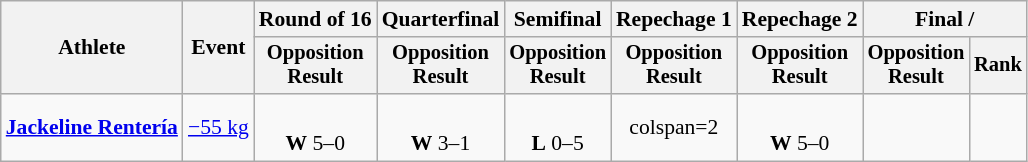<table class="wikitable" style="font-size:90%">
<tr>
<th rowspan="2">Athlete</th>
<th rowspan="2">Event</th>
<th>Round of 16</th>
<th>Quarterfinal</th>
<th>Semifinal</th>
<th>Repechage 1</th>
<th>Repechage 2</th>
<th colspan=2>Final / </th>
</tr>
<tr style="font-size: 95%">
<th>Opposition<br>Result</th>
<th>Opposition<br>Result</th>
<th>Opposition<br>Result</th>
<th>Opposition<br>Result</th>
<th>Opposition<br>Result</th>
<th>Opposition<br>Result</th>
<th>Rank</th>
</tr>
<tr align=center>
<td align=left><strong><a href='#'>Jackeline Rentería</a></strong></td>
<td align=left><a href='#'>−55 kg</a></td>
<td><br><strong>W</strong> 5–0 <sup></sup></td>
<td><br><strong>W</strong> 3–1 <sup></sup></td>
<td><br><strong>L</strong> 0–5 <sup></sup></td>
<td>colspan=2 </td>
<td><br><strong>W</strong> 5–0 <sup></sup></td>
<td></td>
</tr>
</table>
